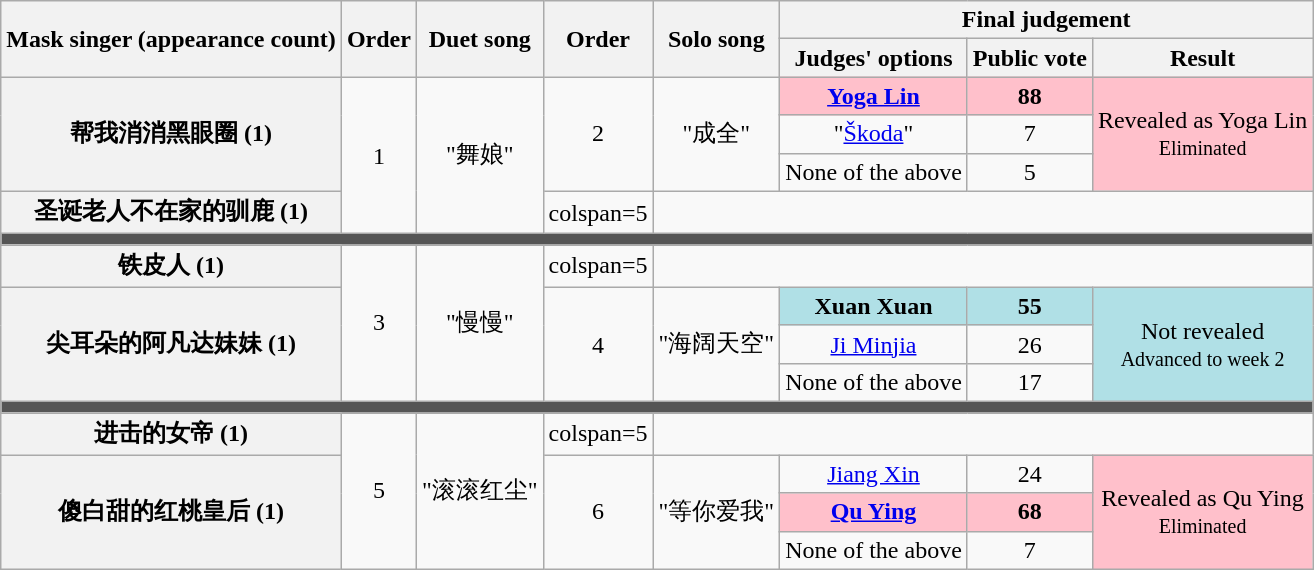<table class="wikitable plainrowheaders" style="text-align:center;">
<tr>
<th rowspan=2 scope="col">Mask singer (appearance count)</th>
<th rowspan=2 scope="col">Order</th>
<th rowspan=2 scope="col">Duet song</th>
<th rowspan=2 scope="col">Order</th>
<th rowspan=2 scope="col">Solo song</th>
<th scope="col" colspan=3>Final judgement</th>
</tr>
<tr>
<th scope="col">Judges' options</th>
<th scope="col">Public vote</th>
<th scope="col">Result</th>
</tr>
<tr>
<th rowspan=3 scope="row">帮我消消黑眼圈 (1)</th>
<td rowspan=4>1</td>
<td rowspan=4>"舞娘"</td>
<td rowspan=3>2</td>
<td rowspan=3>"成全"</td>
<td style="background:pink;"><strong><a href='#'>Yoga Lin</a></strong></td>
<td style="background:pink;"><strong>88</strong></td>
<td style="background:pink;" rowspan=3>Revealed as Yoga Lin<br><small>Eliminated</small></td>
</tr>
<tr>
<td>"<a href='#'>Škoda</a>"</td>
<td>7</td>
</tr>
<tr>
<td>None of the above</td>
<td>5</td>
</tr>
<tr>
<th scope="row">圣诞老人不在家的驯鹿 (1)</th>
<td>colspan=5 </td>
</tr>
<tr>
<td colspan="8" style="background:#555;"></td>
</tr>
<tr>
<th scope="row">铁皮人 (1)</th>
<td rowspan=4>3</td>
<td rowspan=4>"慢慢"</td>
<td>colspan=5 </td>
</tr>
<tr>
<th rowspan=3 scope="row">尖耳朵的阿凡达妹妹 (1)</th>
<td rowspan=3>4</td>
<td rowspan=3>"海阔天空"</td>
<td style="background:#B0E0E6;"><strong>Xuan Xuan</strong></td>
<td style="background:#B0E0E6;"><strong>55</strong></td>
<td style="background:#B0E0E6;" rowspan=3>Not revealed<br><small>Advanced to week 2</small></td>
</tr>
<tr>
<td><a href='#'>Ji Minjia</a></td>
<td>26</td>
</tr>
<tr>
<td>None of the above</td>
<td>17</td>
</tr>
<tr>
<td colspan="8" style="background:#555;"></td>
</tr>
<tr>
<th scope="row">进击的女帝 (1)</th>
<td rowspan=4>5</td>
<td rowspan=4>"滚滚红尘"</td>
<td>colspan=5 </td>
</tr>
<tr>
<th rowspan=3 scope="row">傻白甜的红桃皇后 (1) </th>
<td rowspan=3>6</td>
<td rowspan=3>"等你爱我"</td>
<td><a href='#'>Jiang Xin</a></td>
<td>24</td>
<td style="background:pink;" rowspan=3>Revealed as Qu Ying<br><small>Eliminated</small></td>
</tr>
<tr style="background:pink;">
<td><strong><a href='#'>Qu Ying</a></strong></td>
<td><strong>68</strong></td>
</tr>
<tr>
<td>None of the above</td>
<td>7</td>
</tr>
</table>
